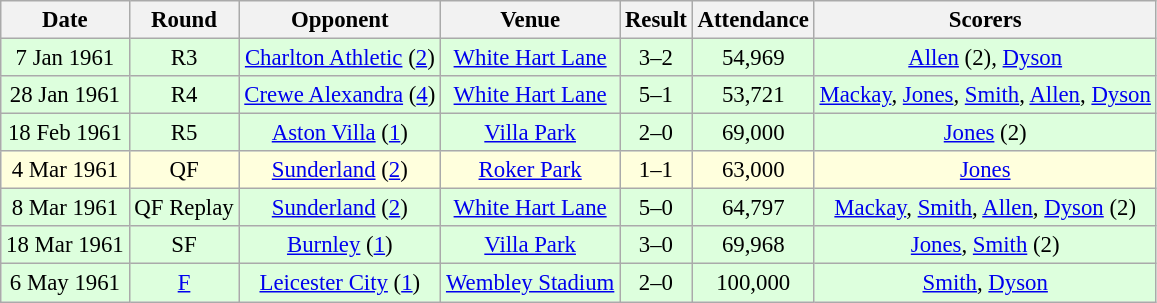<table class="wikitable sortable" style="font-size:95%; text-align:center">
<tr>
<th>Date</th>
<th>Round</th>
<th>Opponent</th>
<th>Venue</th>
<th>Result</th>
<th>Attendance</th>
<th>Scorers</th>
</tr>
<tr bgcolor="#DDFFDD">
<td>7 Jan 1961</td>
<td>R3</td>
<td><a href='#'>Charlton Athletic</a> (<a href='#'>2</a>)</td>
<td><a href='#'>White Hart Lane</a></td>
<td>3–2</td>
<td>54,969</td>
<td><a href='#'>Allen</a> (2), <a href='#'>Dyson</a></td>
</tr>
<tr bgcolor="#DDFFDD">
<td>28 Jan 1961</td>
<td>R4</td>
<td><a href='#'>Crewe Alexandra</a> (<a href='#'>4</a>)</td>
<td><a href='#'>White Hart Lane</a></td>
<td>5–1</td>
<td>53,721</td>
<td><a href='#'>Mackay</a>, <a href='#'>Jones</a>, <a href='#'>Smith</a>, <a href='#'>Allen</a>, <a href='#'>Dyson</a></td>
</tr>
<tr bgcolor="#DDFFDD">
<td>18 Feb 1961</td>
<td>R5</td>
<td><a href='#'>Aston Villa</a> (<a href='#'>1</a>)</td>
<td><a href='#'>Villa Park</a></td>
<td>2–0</td>
<td>69,000</td>
<td><a href='#'>Jones</a> (2)</td>
</tr>
<tr bgcolor="#ffffdd">
<td>4 Mar 1961</td>
<td>QF</td>
<td><a href='#'>Sunderland</a> (<a href='#'>2</a>)</td>
<td><a href='#'>Roker Park</a></td>
<td>1–1</td>
<td>63,000</td>
<td><a href='#'>Jones</a></td>
</tr>
<tr bgcolor="#DDFFDD">
<td>8 Mar 1961</td>
<td>QF Replay</td>
<td><a href='#'>Sunderland</a> (<a href='#'>2</a>)</td>
<td><a href='#'>White Hart Lane</a></td>
<td>5–0</td>
<td>64,797</td>
<td><a href='#'>Mackay</a>, <a href='#'>Smith</a>, <a href='#'>Allen</a>, <a href='#'>Dyson</a> (2)</td>
</tr>
<tr bgcolor="#DDFFDD">
<td>18 Mar 1961</td>
<td>SF</td>
<td><a href='#'>Burnley</a> (<a href='#'>1</a>)</td>
<td><a href='#'>Villa Park</a></td>
<td>3–0</td>
<td>69,968</td>
<td><a href='#'>Jones</a>, <a href='#'>Smith</a> (2)</td>
</tr>
<tr bgcolor="#DDFFDD">
<td>6 May 1961</td>
<td><a href='#'>F</a></td>
<td><a href='#'>Leicester City</a> (<a href='#'>1</a>)</td>
<td><a href='#'>Wembley Stadium</a></td>
<td>2–0</td>
<td>100,000</td>
<td><a href='#'>Smith</a>, <a href='#'>Dyson</a></td>
</tr>
</table>
